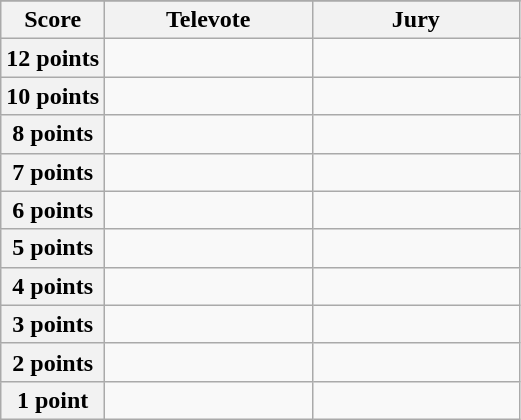<table class="wikitable">
<tr>
</tr>
<tr>
<th scope="col" width="20%">Score</th>
<th scope="col" width="40%">Televote</th>
<th scope="col" width="40%">Jury</th>
</tr>
<tr>
<th scope="row">12 points</th>
<td></td>
<td></td>
</tr>
<tr>
<th scope="row">10 points</th>
<td></td>
<td></td>
</tr>
<tr>
<th scope="row">8 points</th>
<td></td>
<td></td>
</tr>
<tr>
<th scope="row">7 points</th>
<td></td>
<td></td>
</tr>
<tr>
<th scope="row">6 points</th>
<td></td>
<td></td>
</tr>
<tr>
<th scope="row">5 points</th>
<td></td>
<td></td>
</tr>
<tr>
<th scope="row">4 points</th>
<td></td>
<td></td>
</tr>
<tr>
<th scope="row">3 points</th>
<td></td>
<td></td>
</tr>
<tr>
<th scope="row">2 points</th>
<td></td>
<td></td>
</tr>
<tr>
<th scope="row">1 point</th>
<td></td>
<td></td>
</tr>
</table>
